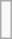<table class="wikitable mw-collapsible mw-collapsed">
<tr>
<td><br>







</td>
</tr>
</table>
